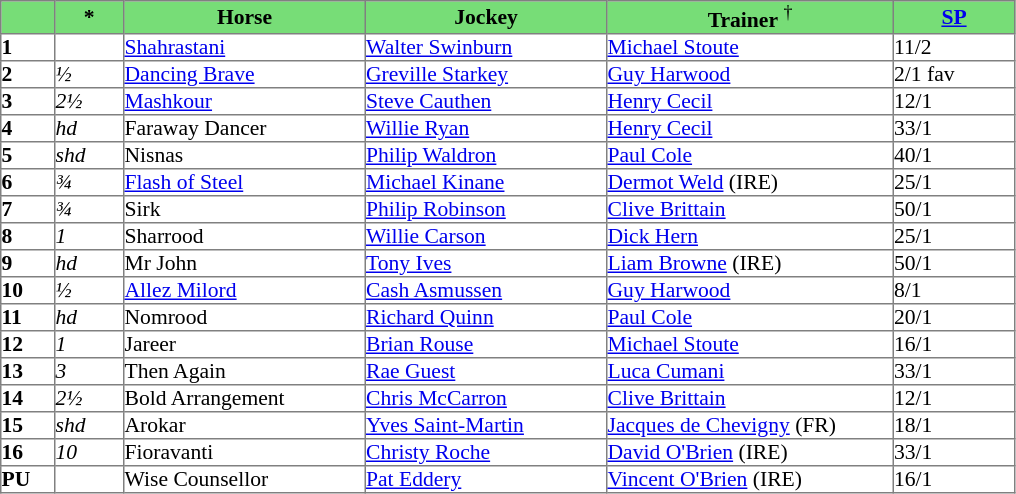<table border="1" cellpadding="0" style="border-collapse: collapse; font-size:90%">
<tr bgcolor="#77dd77" align="center">
<td width="35px"></td>
<td width="45px"><strong>*</strong></td>
<td width="160px"><strong>Horse</strong></td>
<td width="160px"><strong>Jockey</strong></td>
<td width="190px"><strong>Trainer</strong> <sup>†</sup></td>
<td width="80px"><strong><a href='#'>SP</a></strong></td>
</tr>
<tr>
<td><strong>1</strong></td>
<td></td>
<td><a href='#'>Shahrastani</a></td>
<td><a href='#'>Walter Swinburn</a></td>
<td><a href='#'>Michael Stoute</a></td>
<td>11/2</td>
</tr>
<tr>
<td><strong>2</strong></td>
<td><em>½</em></td>
<td><a href='#'>Dancing Brave</a></td>
<td><a href='#'>Greville Starkey</a></td>
<td><a href='#'>Guy Harwood</a></td>
<td>2/1 fav</td>
</tr>
<tr>
<td><strong>3</strong></td>
<td><em>2½</em></td>
<td><a href='#'>Mashkour</a></td>
<td><a href='#'>Steve Cauthen</a></td>
<td><a href='#'>Henry Cecil</a></td>
<td>12/1</td>
</tr>
<tr>
<td><strong>4</strong></td>
<td><em>hd</em></td>
<td>Faraway Dancer</td>
<td><a href='#'>Willie Ryan</a></td>
<td><a href='#'>Henry Cecil</a></td>
<td>33/1</td>
</tr>
<tr>
<td><strong>5</strong></td>
<td><em>shd</em></td>
<td>Nisnas</td>
<td><a href='#'>Philip Waldron</a></td>
<td><a href='#'>Paul Cole</a></td>
<td>40/1</td>
</tr>
<tr>
<td><strong>6</strong></td>
<td><em>¾</em></td>
<td><a href='#'>Flash of Steel</a></td>
<td><a href='#'>Michael Kinane</a></td>
<td><a href='#'>Dermot Weld</a> (IRE)</td>
<td>25/1</td>
</tr>
<tr>
<td><strong>7</strong></td>
<td><em>¾</em></td>
<td>Sirk</td>
<td><a href='#'>Philip Robinson</a></td>
<td><a href='#'>Clive Brittain</a></td>
<td>50/1</td>
</tr>
<tr>
<td><strong>8</strong></td>
<td><em>1</em></td>
<td>Sharrood</td>
<td><a href='#'>Willie Carson</a></td>
<td><a href='#'>Dick Hern</a></td>
<td>25/1</td>
</tr>
<tr>
<td><strong>9</strong></td>
<td><em>hd</em></td>
<td>Mr John</td>
<td><a href='#'>Tony Ives</a></td>
<td><a href='#'>Liam Browne</a> (IRE)</td>
<td>50/1</td>
</tr>
<tr>
<td><strong>10</strong></td>
<td><em>½</em></td>
<td><a href='#'>Allez Milord</a></td>
<td><a href='#'>Cash Asmussen</a></td>
<td><a href='#'>Guy Harwood</a></td>
<td>8/1</td>
</tr>
<tr>
<td><strong>11</strong></td>
<td><em>hd</em></td>
<td>Nomrood</td>
<td><a href='#'>Richard Quinn</a></td>
<td><a href='#'>Paul Cole</a></td>
<td>20/1</td>
</tr>
<tr>
<td><strong>12</strong></td>
<td><em>1</em></td>
<td>Jareer</td>
<td><a href='#'>Brian Rouse</a></td>
<td><a href='#'>Michael Stoute</a></td>
<td>16/1</td>
</tr>
<tr>
<td><strong>13</strong></td>
<td><em>3</em></td>
<td>Then Again</td>
<td><a href='#'>Rae Guest</a></td>
<td><a href='#'>Luca Cumani</a></td>
<td>33/1</td>
</tr>
<tr>
<td><strong>14</strong></td>
<td><em>2½</em></td>
<td>Bold Arrangement</td>
<td><a href='#'>Chris McCarron</a></td>
<td><a href='#'>Clive Brittain</a></td>
<td>12/1</td>
</tr>
<tr>
<td><strong>15</strong></td>
<td><em>shd</em></td>
<td>Arokar</td>
<td><a href='#'>Yves Saint-Martin</a></td>
<td><a href='#'>Jacques de Chevigny</a> (FR)</td>
<td>18/1</td>
</tr>
<tr>
<td><strong>16</strong></td>
<td><em>10</em></td>
<td>Fioravanti</td>
<td><a href='#'>Christy Roche</a></td>
<td><a href='#'>David O'Brien</a> (IRE)</td>
<td>33/1</td>
</tr>
<tr>
<td><strong>PU</strong></td>
<td></td>
<td>Wise Counsellor</td>
<td><a href='#'>Pat Eddery</a></td>
<td><a href='#'>Vincent O'Brien</a> (IRE)</td>
<td>16/1</td>
</tr>
</table>
